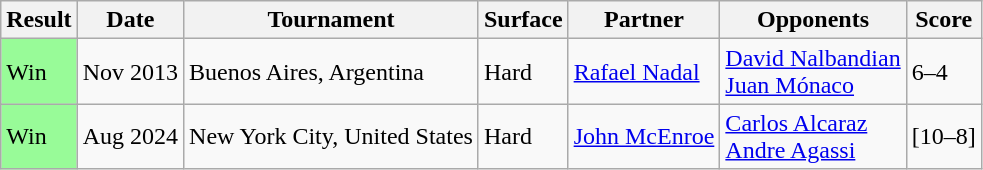<table class="sortable wikitable">
<tr>
<th>Result</th>
<th>Date</th>
<th>Tournament</th>
<th>Surface</th>
<th>Partner</th>
<th>Opponents</th>
<th class="unsortable">Score</th>
</tr>
<tr>
<td style="background:#98fb98;">Win</td>
<td>Nov 2013</td>
<td>Buenos Aires, Argentina</td>
<td>Hard</td>
<td> <a href='#'>Rafael Nadal</a></td>
<td> <a href='#'>David Nalbandian</a><br> <a href='#'>Juan Mónaco</a></td>
<td>6–4</td>
</tr>
<tr>
<td style="background:#98fb98;">Win</td>
<td>Aug 2024</td>
<td>New York City, United States</td>
<td>Hard</td>
<td> <a href='#'>John McEnroe</a></td>
<td> <a href='#'>Carlos Alcaraz</a><br> <a href='#'>Andre Agassi</a></td>
<td>[10–8]</td>
</tr>
</table>
